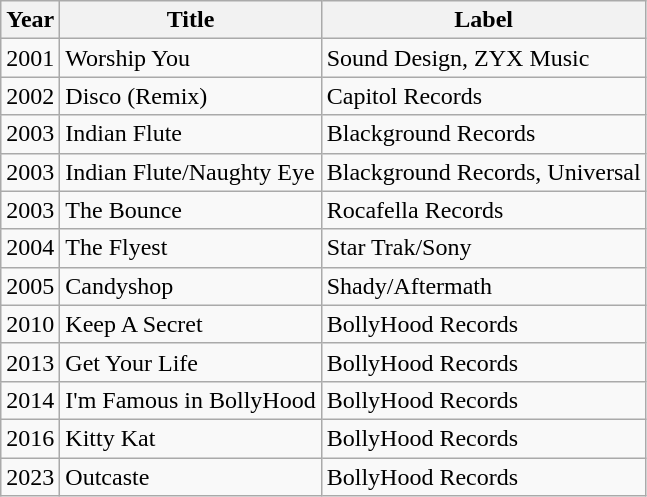<table class="wikitable">
<tr>
<th>Year</th>
<th>Title</th>
<th>Label</th>
</tr>
<tr>
<td>2001</td>
<td>Worship You</td>
<td>Sound Design, ZYX Music</td>
</tr>
<tr>
<td>2002</td>
<td>Disco (Remix)</td>
<td>Capitol Records</td>
</tr>
<tr>
<td>2003</td>
<td>Indian Flute</td>
<td>Blackground Records</td>
</tr>
<tr>
<td>2003</td>
<td>Indian Flute/Naughty Eye</td>
<td>Blackground Records, Universal</td>
</tr>
<tr>
<td>2003</td>
<td>The Bounce</td>
<td>Rocafella Records</td>
</tr>
<tr>
<td>2004</td>
<td>The Flyest</td>
<td>Star Trak/Sony</td>
</tr>
<tr>
<td>2005</td>
<td>Candyshop</td>
<td>Shady/Aftermath</td>
</tr>
<tr>
<td>2010</td>
<td>Keep A Secret</td>
<td>BollyHood Records</td>
</tr>
<tr>
<td>2013</td>
<td>Get Your Life</td>
<td>BollyHood Records</td>
</tr>
<tr>
<td>2014</td>
<td>I'm Famous in BollyHood</td>
<td>BollyHood Records</td>
</tr>
<tr>
<td>2016</td>
<td>Kitty Kat</td>
<td>BollyHood Records</td>
</tr>
<tr>
<td>2023</td>
<td>Outcaste</td>
<td>BollyHood Records</td>
</tr>
</table>
